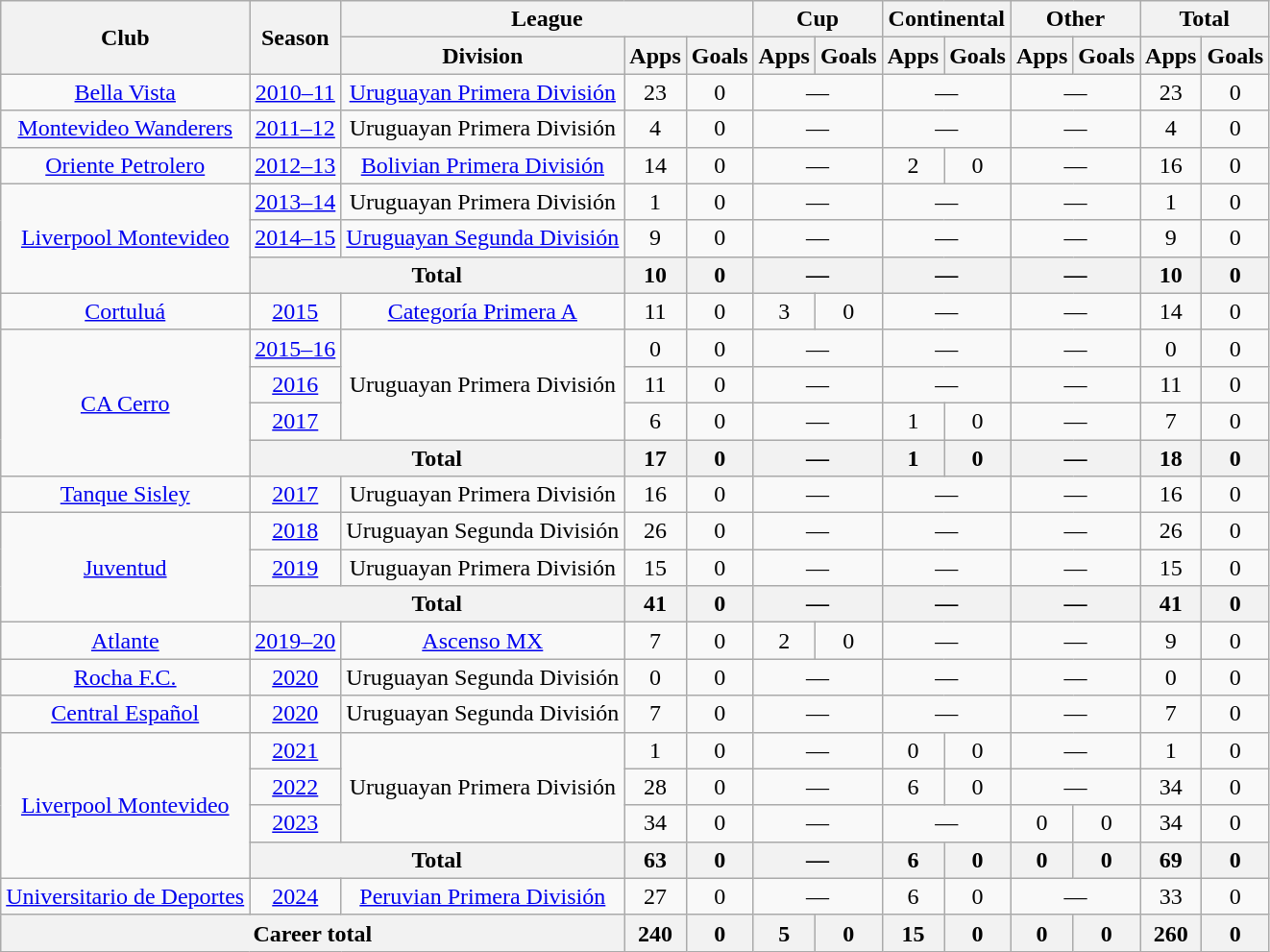<table class="wikitable" style="text-align: center">
<tr>
<th rowspan="2">Club</th>
<th rowspan="2">Season</th>
<th colspan="3">League</th>
<th colspan="2">Cup</th>
<th colspan="2">Continental</th>
<th colspan="2">Other</th>
<th colspan="2">Total</th>
</tr>
<tr>
<th>Division</th>
<th>Apps</th>
<th>Goals</th>
<th>Apps</th>
<th>Goals</th>
<th>Apps</th>
<th>Goals</th>
<th>Apps</th>
<th>Goals</th>
<th>Apps</th>
<th>Goals</th>
</tr>
<tr>
<td><a href='#'>Bella Vista</a></td>
<td><a href='#'>2010–11</a></td>
<td><a href='#'>Uruguayan Primera División</a></td>
<td>23</td>
<td>0</td>
<td colspan="2">—</td>
<td colspan="2">—</td>
<td colspan="2">—</td>
<td>23</td>
<td>0</td>
</tr>
<tr>
<td><a href='#'>Montevideo Wanderers</a></td>
<td><a href='#'>2011–12</a></td>
<td>Uruguayan Primera División</td>
<td>4</td>
<td>0</td>
<td colspan="2">—</td>
<td colspan="2">—</td>
<td colspan="2">—</td>
<td>4</td>
<td>0</td>
</tr>
<tr>
<td><a href='#'>Oriente Petrolero</a></td>
<td><a href='#'>2012–13</a></td>
<td><a href='#'>Bolivian Primera División</a></td>
<td>14</td>
<td>0</td>
<td colspan="2">—</td>
<td>2</td>
<td>0</td>
<td colspan="2">—</td>
<td>16</td>
<td>0</td>
</tr>
<tr>
<td rowspan="3"><a href='#'>Liverpool Montevideo</a></td>
<td><a href='#'>2013–14</a></td>
<td>Uruguayan Primera División</td>
<td>1</td>
<td>0</td>
<td colspan="2">—</td>
<td colspan="2">—</td>
<td colspan="2">—</td>
<td>1</td>
<td>0</td>
</tr>
<tr>
<td><a href='#'>2014–15</a></td>
<td><a href='#'>Uruguayan Segunda División</a></td>
<td>9</td>
<td>0</td>
<td colspan="2">—</td>
<td colspan="2">—</td>
<td colspan="2">—</td>
<td>9</td>
<td>0</td>
</tr>
<tr>
<th colspan="2"><strong>Total</strong></th>
<th>10</th>
<th>0</th>
<th colspan="2">—</th>
<th colspan="2">—</th>
<th colspan="2">—</th>
<th>10</th>
<th>0</th>
</tr>
<tr>
<td><a href='#'>Cortuluá</a></td>
<td><a href='#'>2015</a></td>
<td><a href='#'>Categoría Primera A</a></td>
<td>11</td>
<td>0</td>
<td>3</td>
<td>0</td>
<td colspan="2">—</td>
<td colspan="2">—</td>
<td>14</td>
<td>0</td>
</tr>
<tr>
<td rowspan="4"><a href='#'>CA Cerro</a></td>
<td><a href='#'>2015–16</a></td>
<td rowspan="3">Uruguayan Primera División</td>
<td>0</td>
<td>0</td>
<td colspan="2">—</td>
<td colspan="2">—</td>
<td colspan="2">—</td>
<td>0</td>
<td>0</td>
</tr>
<tr>
<td><a href='#'>2016</a></td>
<td>11</td>
<td>0</td>
<td colspan="2">—</td>
<td colspan="2">—</td>
<td colspan="2">—</td>
<td>11</td>
<td>0</td>
</tr>
<tr>
<td><a href='#'>2017</a></td>
<td>6</td>
<td>0</td>
<td colspan="2">—</td>
<td>1</td>
<td>0</td>
<td colspan="2">—</td>
<td>7</td>
<td>0</td>
</tr>
<tr>
<th colspan="2"><strong>Total</strong></th>
<th>17</th>
<th>0</th>
<th colspan="2">—</th>
<th>1</th>
<th>0</th>
<th colspan="2">—</th>
<th>18</th>
<th>0</th>
</tr>
<tr>
<td><a href='#'>Tanque Sisley</a></td>
<td><a href='#'>2017</a></td>
<td>Uruguayan Primera División</td>
<td>16</td>
<td>0</td>
<td colspan="2">—</td>
<td colspan="2">—</td>
<td colspan="2">—</td>
<td>16</td>
<td>0</td>
</tr>
<tr>
<td rowspan="3"><a href='#'>Juventud</a></td>
<td><a href='#'>2018</a></td>
<td>Uruguayan Segunda División</td>
<td>26</td>
<td>0</td>
<td colspan="2">—</td>
<td colspan="2">—</td>
<td colspan="2">—</td>
<td>26</td>
<td>0</td>
</tr>
<tr>
<td><a href='#'>2019</a></td>
<td>Uruguayan Primera División</td>
<td>15</td>
<td>0</td>
<td colspan="2">—</td>
<td colspan="2">—</td>
<td colspan="2">—</td>
<td>15</td>
<td>0</td>
</tr>
<tr>
<th colspan="2"><strong>Total</strong></th>
<th>41</th>
<th>0</th>
<th colspan="2">—</th>
<th colspan="2">—</th>
<th colspan="2">—</th>
<th>41</th>
<th>0</th>
</tr>
<tr>
<td><a href='#'>Atlante</a></td>
<td><a href='#'>2019–20</a></td>
<td><a href='#'>Ascenso MX</a></td>
<td>7</td>
<td>0</td>
<td>2</td>
<td>0</td>
<td colspan="2">—</td>
<td colspan="2">—</td>
<td>9</td>
<td>0</td>
</tr>
<tr>
<td><a href='#'>Rocha F.C.</a></td>
<td><a href='#'>2020</a></td>
<td>Uruguayan Segunda División</td>
<td>0</td>
<td>0</td>
<td colspan="2">—</td>
<td colspan="2">—</td>
<td colspan="2">—</td>
<td>0</td>
<td>0</td>
</tr>
<tr>
<td><a href='#'>Central Español</a></td>
<td><a href='#'>2020</a></td>
<td>Uruguayan Segunda División</td>
<td>7</td>
<td>0</td>
<td colspan="2">—</td>
<td colspan="2">—</td>
<td colspan="2">—</td>
<td>7</td>
<td>0</td>
</tr>
<tr>
<td rowspan="4"><a href='#'>Liverpool Montevideo</a></td>
<td><a href='#'>2021</a></td>
<td rowspan="3">Uruguayan Primera División</td>
<td>1</td>
<td>0</td>
<td colspan="2">—</td>
<td>0</td>
<td>0</td>
<td colspan="2">—</td>
<td>1</td>
<td>0</td>
</tr>
<tr>
<td><a href='#'>2022</a></td>
<td>28</td>
<td>0</td>
<td colspan="2">—</td>
<td>6</td>
<td>0</td>
<td colspan="2">—</td>
<td>34</td>
<td>0</td>
</tr>
<tr>
<td><a href='#'>2023</a></td>
<td>34</td>
<td>0</td>
<td colspan="2">—</td>
<td colspan="2">—</td>
<td>0</td>
<td>0</td>
<td>34</td>
<td>0</td>
</tr>
<tr>
<th colspan="2"><strong>Total</strong></th>
<th>63</th>
<th>0</th>
<th colspan="2">—</th>
<th>6</th>
<th>0</th>
<th>0</th>
<th>0</th>
<th>69</th>
<th>0</th>
</tr>
<tr>
<td><a href='#'>Universitario de Deportes</a></td>
<td><a href='#'>2024</a></td>
<td><a href='#'>Peruvian Primera División</a></td>
<td>27</td>
<td>0</td>
<td colspan="2">—</td>
<td>6</td>
<td>0</td>
<td colspan="2">—</td>
<td>33</td>
<td>0</td>
</tr>
<tr>
<th colspan="3"><strong>Career total</strong></th>
<th>240</th>
<th>0</th>
<th>5</th>
<th>0</th>
<th>15</th>
<th>0</th>
<th>0</th>
<th>0</th>
<th>260</th>
<th>0</th>
</tr>
</table>
